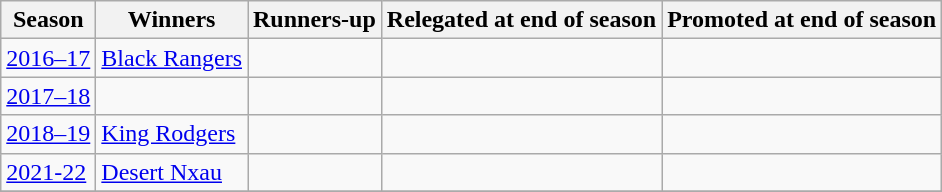<table class="wikitable sortable">
<tr>
<th>Season</th>
<th>Winners</th>
<th>Runners-up</th>
<th>Relegated at end of season</th>
<th>Promoted at end of season</th>
</tr>
<tr>
<td><a href='#'>2016–17</a></td>
<td><a href='#'>Black Rangers</a></td>
<td></td>
<td></td>
<td></td>
</tr>
<tr>
<td><a href='#'>2017–18</a></td>
<td></td>
<td></td>
<td></td>
<td></td>
</tr>
<tr>
<td><a href='#'>2018–19</a></td>
<td><a href='#'>King Rodgers</a></td>
<td></td>
<td></td>
<td></td>
</tr>
<tr>
<td><a href='#'>2021-22</a></td>
<td><a href='#'>Desert Nxau</a></td>
<td></td>
<td></td>
<td></td>
</tr>
<tr>
</tr>
</table>
